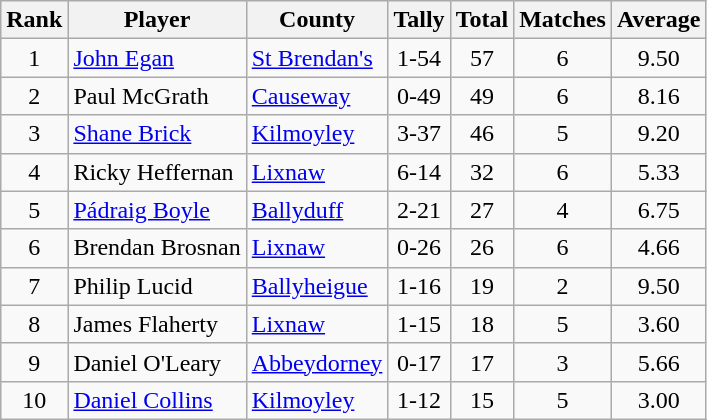<table class="wikitable">
<tr>
<th>Rank</th>
<th>Player</th>
<th>County</th>
<th>Tally</th>
<th>Total</th>
<th>Matches</th>
<th>Average</th>
</tr>
<tr>
<td rowspan=1 align=center>1</td>
<td><a href='#'>John Egan</a></td>
<td><a href='#'>St Brendan's</a></td>
<td align=center>1-54</td>
<td align=center>57</td>
<td align=center>6</td>
<td align=center>9.50</td>
</tr>
<tr>
<td rowspan=1 align=center>2</td>
<td>Paul McGrath</td>
<td><a href='#'>Causeway</a></td>
<td align=center>0-49</td>
<td align=center>49</td>
<td align=center>6</td>
<td align=center>8.16</td>
</tr>
<tr>
<td rowspan=1 align=center>3</td>
<td><a href='#'>Shane Brick</a></td>
<td><a href='#'>Kilmoyley</a></td>
<td align=center>3-37</td>
<td align=center>46</td>
<td align=center>5</td>
<td align=center>9.20</td>
</tr>
<tr>
<td rowspan=1 align=center>4</td>
<td>Ricky Heffernan</td>
<td><a href='#'>Lixnaw</a></td>
<td align=center>6-14</td>
<td align=center>32</td>
<td align=center>6</td>
<td align=center>5.33</td>
</tr>
<tr>
<td rowspan=1 align=center>5</td>
<td><a href='#'>Pádraig Boyle</a></td>
<td><a href='#'>Ballyduff</a></td>
<td align=center>2-21</td>
<td align=center>27</td>
<td align=center>4</td>
<td align=center>6.75</td>
</tr>
<tr>
<td rowspan=1 align=center>6</td>
<td>Brendan Brosnan</td>
<td><a href='#'>Lixnaw</a></td>
<td align=center>0-26</td>
<td align=center>26</td>
<td align=center>6</td>
<td align=center>4.66</td>
</tr>
<tr>
<td rowspan=1 align=center>7</td>
<td>Philip Lucid</td>
<td><a href='#'>Ballyheigue</a></td>
<td align=center>1-16</td>
<td align=center>19</td>
<td align=center>2</td>
<td align=center>9.50</td>
</tr>
<tr>
<td rowspan=1 align=center>8</td>
<td>James Flaherty</td>
<td><a href='#'>Lixnaw</a></td>
<td align=center>1-15</td>
<td align=center>18</td>
<td align=center>5</td>
<td align=center>3.60</td>
</tr>
<tr>
<td rowspan=1 align=center>9</td>
<td>Daniel O'Leary</td>
<td><a href='#'>Abbeydorney</a></td>
<td align=center>0-17</td>
<td align=center>17</td>
<td align=center>3</td>
<td align=center>5.66</td>
</tr>
<tr>
<td rowspan=1 align=center>10</td>
<td><a href='#'>Daniel Collins</a></td>
<td><a href='#'>Kilmoyley</a></td>
<td align=center>1-12</td>
<td align=center>15</td>
<td align=center>5</td>
<td align=center>3.00</td>
</tr>
</table>
